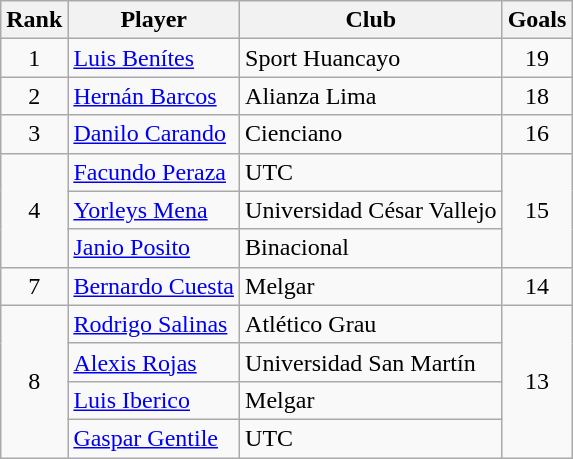<table class="wikitable" border="1">
<tr>
<th>Rank</th>
<th>Player</th>
<th>Club</th>
<th>Goals</th>
</tr>
<tr>
<td align=center>1</td>
<td> <a href='#'>Luis Benítes</a></td>
<td>Sport Huancayo</td>
<td align=center>19</td>
</tr>
<tr>
<td align=center>2</td>
<td> <a href='#'>Hernán Barcos</a></td>
<td>Alianza Lima</td>
<td align=center>18</td>
</tr>
<tr>
<td align=center>3</td>
<td> <a href='#'>Danilo Carando</a></td>
<td>Cienciano</td>
<td align=center>16</td>
</tr>
<tr>
<td rowspan=3 align=center>4</td>
<td> <a href='#'>Facundo Peraza</a></td>
<td>UTC</td>
<td rowspan=3 align=center>15</td>
</tr>
<tr>
<td> <a href='#'>Yorleys Mena</a></td>
<td>Universidad César Vallejo</td>
</tr>
<tr>
<td> <a href='#'>Janio Posito</a></td>
<td>Binacional</td>
</tr>
<tr>
<td align=center>7</td>
<td> <a href='#'>Bernardo Cuesta</a></td>
<td>Melgar</td>
<td align=center>14</td>
</tr>
<tr>
<td rowspan=4 align=center>8</td>
<td> <a href='#'>Rodrigo Salinas</a></td>
<td>Atlético Grau</td>
<td rowspan=4 align=center>13</td>
</tr>
<tr>
<td> <a href='#'>Alexis Rojas</a></td>
<td>Universidad San Martín</td>
</tr>
<tr>
<td> <a href='#'>Luis Iberico</a></td>
<td>Melgar</td>
</tr>
<tr>
<td> <a href='#'>Gaspar Gentile</a></td>
<td>UTC</td>
</tr>
</table>
